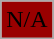<table class="wikitable" style="text-align:center">
<tr style="background:#900;">
<td><span>N/A</span></td>
</tr>
</table>
